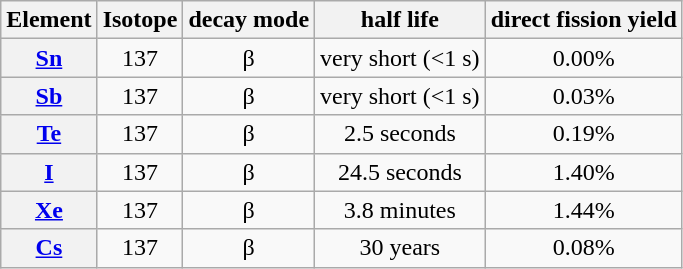<table class="wikitable" style="text-align:center">
<tr>
<th>Element</th>
<th>Isotope</th>
<th>decay mode</th>
<th>half life</th>
<th>direct fission yield</th>
</tr>
<tr>
<th><a href='#'>Sn</a></th>
<td>137</td>
<td>β</td>
<td>very short (<1 s)</td>
<td>0.00%</td>
</tr>
<tr>
<th><a href='#'>Sb</a></th>
<td>137</td>
<td>β</td>
<td>very short (<1 s)</td>
<td>0.03%</td>
</tr>
<tr>
<th><a href='#'>Te</a></th>
<td>137</td>
<td>β</td>
<td>2.5 seconds</td>
<td>0.19%</td>
</tr>
<tr>
<th><a href='#'>I</a></th>
<td>137</td>
<td>β</td>
<td>24.5 seconds</td>
<td>1.40%</td>
</tr>
<tr>
<th><a href='#'>Xe</a></th>
<td>137</td>
<td>β</td>
<td>3.8 minutes</td>
<td>1.44%</td>
</tr>
<tr>
<th><a href='#'>Cs</a></th>
<td>137</td>
<td>β</td>
<td>30 years</td>
<td>0.08%</td>
</tr>
</table>
